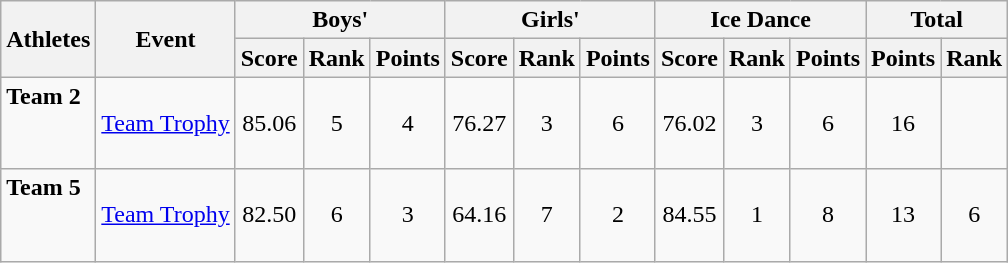<table class="wikitable">
<tr>
<th rowspan="2">Athletes</th>
<th rowspan="2">Event</th>
<th colspan="3">Boys'</th>
<th colspan="3">Girls'</th>
<th colspan="3">Ice Dance</th>
<th colspan="2">Total</th>
</tr>
<tr>
<th>Score</th>
<th>Rank</th>
<th>Points</th>
<th>Score</th>
<th>Rank</th>
<th>Points</th>
<th>Score</th>
<th>Rank</th>
<th>Points</th>
<th>Points</th>
<th>Rank</th>
</tr>
<tr>
<td><strong>Team 2</strong><br><br><br></td>
<td><a href='#'>Team Trophy</a></td>
<td align="center">85.06</td>
<td align="center">5</td>
<td align="center">4</td>
<td align="center">76.27</td>
<td align="center">3</td>
<td align="center">6</td>
<td align="center">76.02</td>
<td align="center">3</td>
<td align="center">6</td>
<td align="center">16</td>
<td align="center"></td>
</tr>
<tr>
<td><strong>Team 5</strong><br><br><br></td>
<td><a href='#'>Team Trophy</a></td>
<td align="center">82.50</td>
<td align="center">6</td>
<td align="center">3</td>
<td align="center">64.16</td>
<td align="center">7</td>
<td align="center">2</td>
<td align="center">84.55</td>
<td align="center">1</td>
<td align="center">8</td>
<td align="center">13</td>
<td align="center">6</td>
</tr>
</table>
